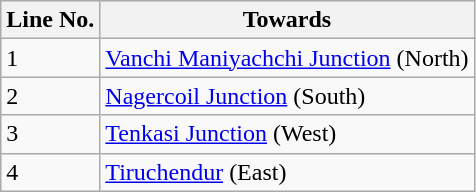<table class="wikitable">
<tr>
<th>Line No.</th>
<th>Towards</th>
</tr>
<tr>
<td>1</td>
<td><a href='#'>Vanchi Maniyachchi Junction</a> (North)</td>
</tr>
<tr>
<td>2</td>
<td><a href='#'>Nagercoil Junction</a> (South)</td>
</tr>
<tr>
<td>3</td>
<td><a href='#'>Tenkasi Junction</a> (West)</td>
</tr>
<tr>
<td>4</td>
<td><a href='#'>Tiruchendur</a> (East)</td>
</tr>
</table>
